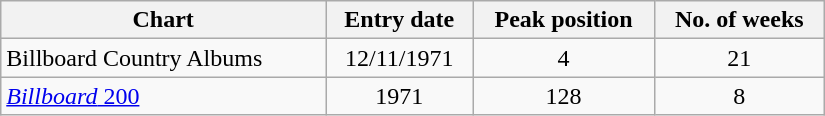<table style="width:550px;" class="wikitable">
<tr>
<th style="text-align:center;">Chart</th>
<th style="text-align:center;">Entry date</th>
<th style="text-align:center;">Peak position</th>
<th style="text-align:center;">No. of weeks</th>
</tr>
<tr>
<td align="left">Billboard Country Albums</td>
<td style="text-align:center;">12/11/1971</td>
<td style="text-align:center;">4</td>
<td style="text-align:center;">21</td>
</tr>
<tr>
<td align="left"><a href='#'><em>Billboard</em> 200</a></td>
<td style="text-align:center;">1971</td>
<td style="text-align:center;">128</td>
<td style="text-align:center;">8</td>
</tr>
</table>
